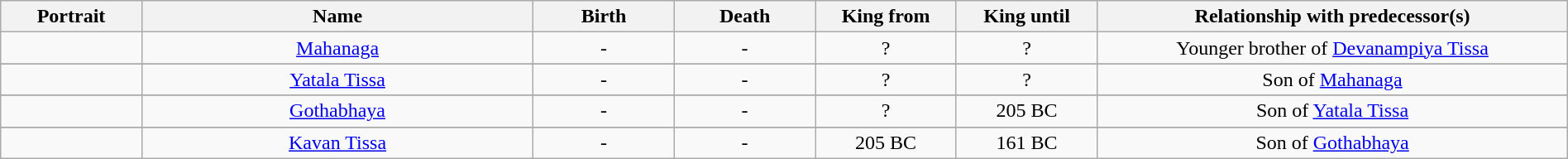<table width=100% class="wikitable">
<tr>
<th width=9%>Portrait</th>
<th width=25%>Name</th>
<th width=9%>Birth</th>
<th width=9%>Death</th>
<th width=9%>King from</th>
<th width=9%>King until</th>
<th width=30%>Relationship with predecessor(s)</th>
</tr>
<tr>
<td></td>
<td align="center"><a href='#'>Mahanaga</a></td>
<td align="center">-</td>
<td align="center">-</td>
<td align="center">?</td>
<td align="center">?</td>
<td align="center">Younger brother of <a href='#'>Devanampiya Tissa</a></td>
</tr>
<tr>
</tr>
<tr>
<td></td>
<td align="center"><a href='#'>Yatala Tissa</a></td>
<td align="center">-</td>
<td align="center">-</td>
<td align="center">?</td>
<td align="center">?</td>
<td align="center">Son of <a href='#'>Mahanaga</a></td>
</tr>
<tr>
</tr>
<tr>
<td></td>
<td align="center"><a href='#'>Gothabhaya</a></td>
<td align="center">-</td>
<td align="center">-</td>
<td align="center">?</td>
<td align="center">205 BC</td>
<td align="center">Son of <a href='#'>Yatala Tissa</a></td>
</tr>
<tr>
</tr>
<tr>
<td></td>
<td align="center"><a href='#'>Kavan Tissa</a></td>
<td align="center">-</td>
<td align="center">-</td>
<td align="center">205 BC</td>
<td align="center">161 BC</td>
<td align="center">Son of <a href='#'>Gothabhaya</a></td>
</tr>
</table>
